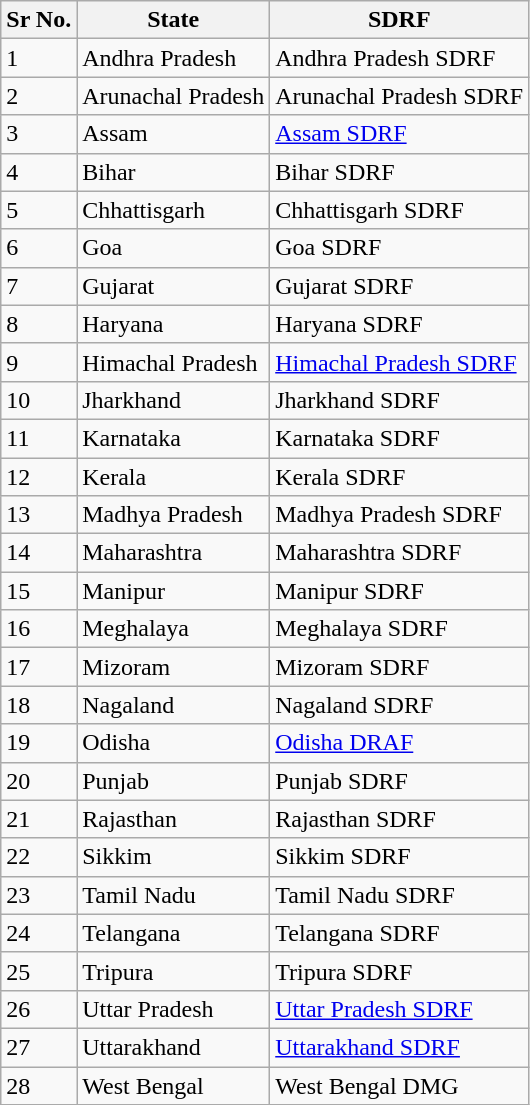<table class="wikitable">
<tr>
<th>Sr No.</th>
<th>State</th>
<th>SDRF</th>
</tr>
<tr>
<td>1</td>
<td>Andhra Pradesh</td>
<td>Andhra Pradesh SDRF</td>
</tr>
<tr>
<td>2</td>
<td>Arunachal Pradesh</td>
<td>Arunachal Pradesh SDRF</td>
</tr>
<tr>
<td>3</td>
<td>Assam</td>
<td><a href='#'>Assam SDRF</a></td>
</tr>
<tr>
<td>4</td>
<td>Bihar</td>
<td>Bihar SDRF</td>
</tr>
<tr>
<td>5</td>
<td>Chhattisgarh</td>
<td>Chhattisgarh SDRF</td>
</tr>
<tr>
<td>6</td>
<td>Goa</td>
<td>Goa SDRF</td>
</tr>
<tr>
<td>7</td>
<td>Gujarat</td>
<td>Gujarat SDRF</td>
</tr>
<tr>
<td>8</td>
<td>Haryana</td>
<td>Haryana SDRF</td>
</tr>
<tr>
<td>9</td>
<td>Himachal Pradesh</td>
<td><a href='#'>Himachal Pradesh SDRF</a></td>
</tr>
<tr>
<td>10</td>
<td>Jharkhand</td>
<td>Jharkhand SDRF</td>
</tr>
<tr>
<td>11</td>
<td>Karnataka</td>
<td>Karnataka SDRF</td>
</tr>
<tr>
<td>12</td>
<td>Kerala</td>
<td>Kerala SDRF</td>
</tr>
<tr>
<td>13</td>
<td>Madhya Pradesh</td>
<td>Madhya Pradesh SDRF</td>
</tr>
<tr>
<td>14</td>
<td>Maharashtra</td>
<td>Maharashtra SDRF</td>
</tr>
<tr>
<td>15</td>
<td>Manipur</td>
<td>Manipur SDRF</td>
</tr>
<tr>
<td>16</td>
<td>Meghalaya</td>
<td>Meghalaya SDRF</td>
</tr>
<tr>
<td>17</td>
<td>Mizoram</td>
<td>Mizoram SDRF</td>
</tr>
<tr>
<td>18</td>
<td>Nagaland</td>
<td>Nagaland SDRF</td>
</tr>
<tr>
<td>19</td>
<td>Odisha</td>
<td><a href='#'>Odisha DRAF</a></td>
</tr>
<tr>
<td>20</td>
<td>Punjab</td>
<td>Punjab SDRF</td>
</tr>
<tr>
<td>21</td>
<td>Rajasthan</td>
<td>Rajasthan SDRF</td>
</tr>
<tr>
<td>22</td>
<td>Sikkim</td>
<td>Sikkim SDRF</td>
</tr>
<tr>
<td>23</td>
<td>Tamil Nadu</td>
<td>Tamil Nadu SDRF</td>
</tr>
<tr>
<td>24</td>
<td>Telangana</td>
<td>Telangana SDRF</td>
</tr>
<tr>
<td>25</td>
<td>Tripura</td>
<td>Tripura SDRF</td>
</tr>
<tr>
<td>26</td>
<td>Uttar Pradesh</td>
<td><a href='#'>Uttar Pradesh SDRF</a></td>
</tr>
<tr>
<td>27</td>
<td>Uttarakhand</td>
<td><a href='#'>Uttarakhand SDRF</a></td>
</tr>
<tr>
<td>28</td>
<td>West Bengal</td>
<td>West Bengal DMG</td>
</tr>
</table>
